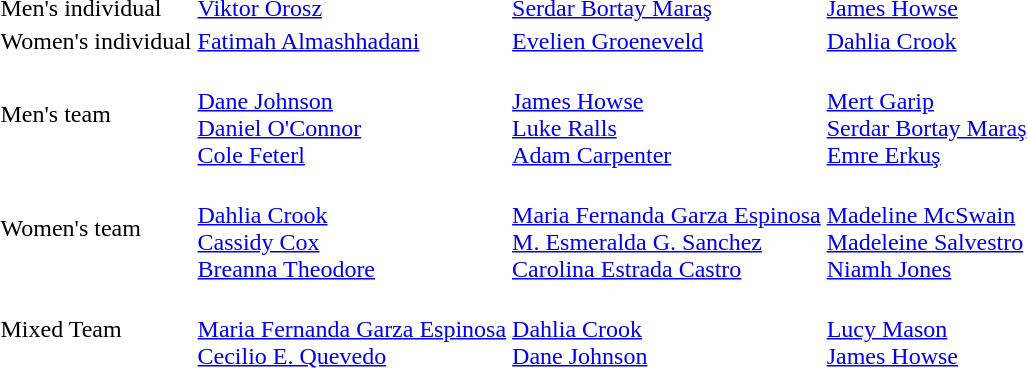<table>
<tr>
<td>Men's individual</td>
<td><a href='#'>Viktor Orosz</a><br></td>
<td><a href='#'>Serdar Bortay Maraş</a><br></td>
<td><a href='#'>James Howse</a><br></td>
</tr>
<tr>
<td>Women's individual</td>
<td><a href='#'>Fatimah Almashhadani</a><br></td>
<td><a href='#'>Evelien Groeneveld</a><br></td>
<td><a href='#'>Dahlia Crook</a><br></td>
</tr>
<tr>
<td>Men's team</td>
<td><br><a href='#'>Dane Johnson</a><br><a href='#'>Daniel O'Connor</a><br><a href='#'>Cole Feterl</a></td>
<td><br><a href='#'>James Howse</a><br><a href='#'>Luke Ralls</a><br><a href='#'>Adam Carpenter</a></td>
<td><br><a href='#'>Mert Garip</a><br><a href='#'>Serdar Bortay Maraş</a><br><a href='#'>Emre Erkuş</a></td>
</tr>
<tr>
<td>Women's team</td>
<td><br><a href='#'>Dahlia Crook</a><br><a href='#'>Cassidy Cox</a><br><a href='#'>Breanna Theodore</a></td>
<td><br><a href='#'>Maria Fernanda Garza Espinosa</a><br><a href='#'>M. Esmeralda G. Sanchez</a><br><a href='#'>Carolina Estrada Castro</a></td>
<td><br><a href='#'>Madeline McSwain</a><br><a href='#'>Madeleine Salvestro</a><br><a href='#'>Niamh Jones</a></td>
</tr>
<tr>
<td>Mixed Team</td>
<td><br><a href='#'>Maria Fernanda Garza Espinosa</a><br><a href='#'>Cecilio E. Quevedo</a></td>
<td><br><a href='#'>Dahlia Crook</a><br><a href='#'>Dane Johnson</a></td>
<td><br><a href='#'>Lucy Mason</a><br><a href='#'>James Howse</a></td>
</tr>
</table>
